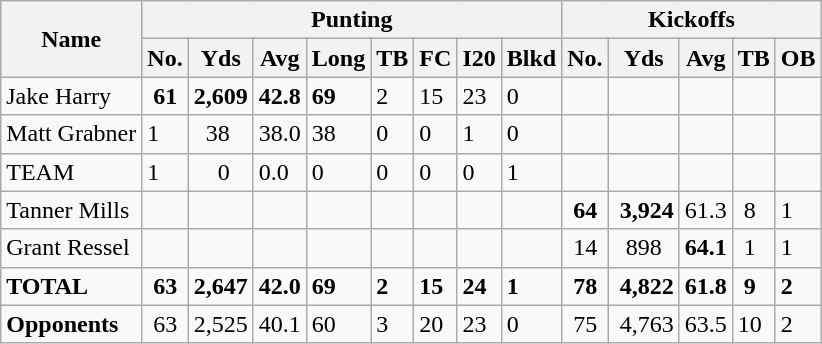<table class="wikitable" style="white-space:nowrap;">
<tr>
<th rowspan="2">Name</th>
<th colspan="8">Punting</th>
<th colspan="5">Kickoffs</th>
</tr>
<tr>
<th>No.</th>
<th>Yds</th>
<th>Avg</th>
<th>Long</th>
<th>TB</th>
<th>FC</th>
<th>I20</th>
<th>Blkd</th>
<th>No.</th>
<th>Yds</th>
<th>Avg</th>
<th>TB</th>
<th>OB</th>
</tr>
<tr>
<td>Jake Harry</td>
<td> <strong>61</strong></td>
<td><strong>2,609</strong></td>
<td><strong>42.8</strong></td>
<td><strong>69</strong></td>
<td>2</td>
<td>15</td>
<td>23</td>
<td>0</td>
<td></td>
<td></td>
<td></td>
<td></td>
<td></td>
</tr>
<tr>
<td>Matt Grabner</td>
<td>1</td>
<td>   38</td>
<td>38.0</td>
<td>38</td>
<td>0</td>
<td>0</td>
<td>1</td>
<td>0</td>
<td></td>
<td></td>
<td></td>
<td></td>
<td></td>
</tr>
<tr>
<td>TEAM</td>
<td>1</td>
<td>     0</td>
<td>0.0</td>
<td>0</td>
<td>0</td>
<td>0</td>
<td>0</td>
<td>1</td>
<td></td>
<td></td>
<td></td>
<td></td>
<td></td>
</tr>
<tr>
<td>Tanner Mills</td>
<td></td>
<td></td>
<td></td>
<td></td>
<td></td>
<td></td>
<td></td>
<td></td>
<td> <strong>64</strong></td>
<td> <strong>3,924</strong></td>
<td>61.3</td>
<td> 8</td>
<td>1</td>
</tr>
<tr>
<td>Grant Ressel</td>
<td></td>
<td></td>
<td></td>
<td></td>
<td></td>
<td></td>
<td></td>
<td></td>
<td> 14</td>
<td>   898</td>
<td><strong>64.1</strong></td>
<td> 1</td>
<td>1</td>
</tr>
<tr>
<td><strong>TOTAL</strong></td>
<td> <strong>63</strong></td>
<td><strong>2,647</strong></td>
<td><strong>42.0</strong></td>
<td><strong>69</strong></td>
<td><strong>2</strong></td>
<td><strong>15</strong></td>
<td><strong>24</strong></td>
<td><strong>1</strong></td>
<td> <strong>78</strong></td>
<td> <strong>4,822</strong></td>
<td><strong>61.8</strong></td>
<td> <strong>9</strong></td>
<td><strong>2</strong></td>
</tr>
<tr>
<td><strong>Opponents</strong></td>
<td> 63</td>
<td>2,525</td>
<td>40.1</td>
<td>60</td>
<td>3</td>
<td>20</td>
<td>23</td>
<td>0</td>
<td> 75</td>
<td> 4,763</td>
<td>63.5</td>
<td>10</td>
<td>2</td>
</tr>
</table>
